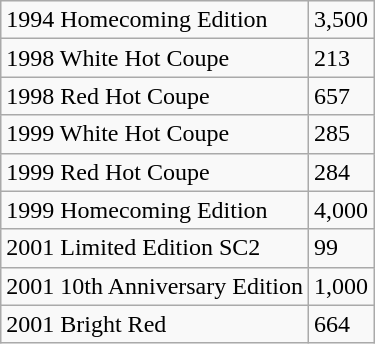<table class="wikitable">
<tr>
<td>1994 Homecoming Edition</td>
<td>3,500</td>
</tr>
<tr>
<td>1998 White Hot Coupe</td>
<td>213</td>
</tr>
<tr>
<td>1998 Red Hot Coupe</td>
<td>657</td>
</tr>
<tr>
<td>1999 White Hot Coupe</td>
<td>285</td>
</tr>
<tr>
<td>1999 Red Hot Coupe</td>
<td>284</td>
</tr>
<tr>
<td>1999 Homecoming Edition</td>
<td>4,000</td>
</tr>
<tr>
<td>2001 Limited Edition SC2</td>
<td>99</td>
</tr>
<tr>
<td>2001 10th Anniversary Edition</td>
<td>1,000</td>
</tr>
<tr>
<td>2001 Bright Red</td>
<td>664</td>
</tr>
</table>
